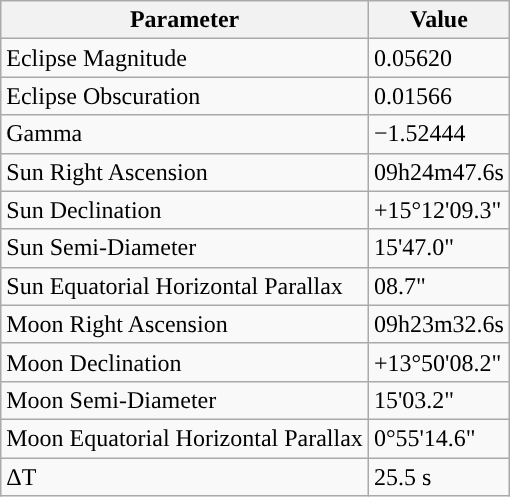<table class="wikitable">
<tr>
<th>Parameter</th>
<th>Value</th>
</tr>
<tr>
<td>Eclipse Magnitude</td>
<td>0.05620</td>
</tr>
<tr>
<td>Eclipse Obscuration</td>
<td>0.01566</td>
</tr>
<tr>
<td>Gamma</td>
<td>−1.52444</td>
</tr>
<tr>
<td>Sun Right Ascension</td>
<td>09h24m47.6s</td>
</tr>
<tr>
<td>Sun Declination</td>
<td>+15°12'09.3"</td>
</tr>
<tr>
<td>Sun Semi-Diameter</td>
<td>15'47.0"</td>
</tr>
<tr>
<td>Sun Equatorial Horizontal Parallax</td>
<td>08.7"</td>
</tr>
<tr>
<td>Moon Right Ascension</td>
<td>09h23m32.6s</td>
</tr>
<tr>
<td>Moon Declination</td>
<td>+13°50'08.2"</td>
</tr>
<tr>
<td>Moon Semi-Diameter</td>
<td>15'03.2"</td>
</tr>
<tr>
<td>Moon Equatorial Horizontal Parallax</td>
<td>0°55'14.6"</td>
</tr>
<tr>
<td>ΔT</td>
<td>25.5 s</td>
</tr>
</table>
